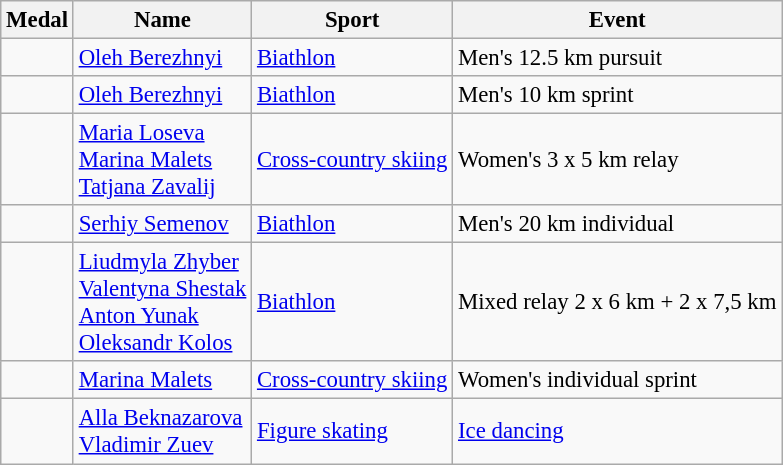<table class="wikitable sortable" style="font-size:95%">
<tr>
<th>Medal</th>
<th>Name</th>
<th>Sport</th>
<th>Event</th>
</tr>
<tr>
<td></td>
<td><a href='#'>Oleh Berezhnyi</a></td>
<td><a href='#'>Biathlon</a></td>
<td>Men's 12.5 km pursuit</td>
</tr>
<tr>
<td></td>
<td><a href='#'>Oleh Berezhnyi</a></td>
<td><a href='#'>Biathlon</a></td>
<td>Men's 10 km sprint</td>
</tr>
<tr>
<td></td>
<td><a href='#'>Maria Loseva</a><br><a href='#'>Marina Malets</a><br><a href='#'>Tatjana Zavalij</a></td>
<td><a href='#'>Cross-country skiing</a></td>
<td>Women's 3 x 5 km relay</td>
</tr>
<tr>
<td></td>
<td><a href='#'>Serhiy Semenov</a></td>
<td><a href='#'>Biathlon</a></td>
<td>Men's 20 km individual</td>
</tr>
<tr>
<td></td>
<td><a href='#'>Liudmyla Zhyber</a><br><a href='#'>Valentyna Shestak</a><br><a href='#'>Anton Yunak</a><br><a href='#'>Oleksandr Kolos</a></td>
<td><a href='#'>Biathlon</a></td>
<td>Mixed relay 2 x 6 km + 2 x 7,5 km</td>
</tr>
<tr>
<td></td>
<td><a href='#'>Marina Malets</a></td>
<td><a href='#'>Cross-country skiing</a></td>
<td>Women's individual sprint</td>
</tr>
<tr>
<td></td>
<td><a href='#'>Alla Beknazarova</a><br><a href='#'>Vladimir Zuev</a></td>
<td><a href='#'>Figure skating</a></td>
<td><a href='#'>Ice dancing</a></td>
</tr>
</table>
